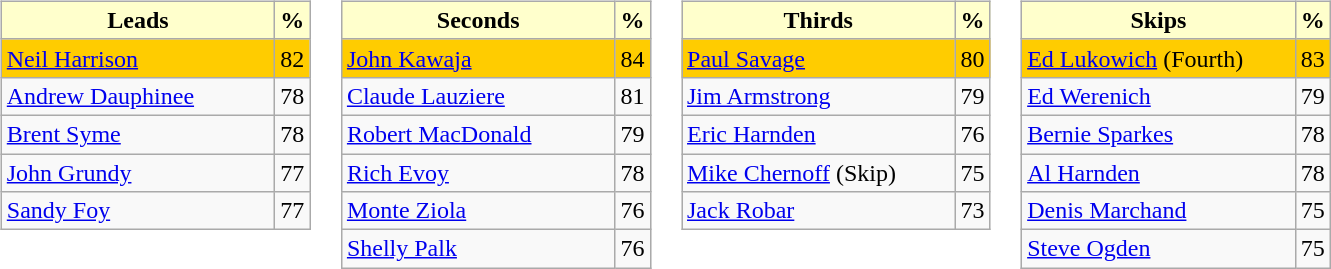<table>
<tr>
<td valign=top><br><table class="wikitable">
<tr>
<th style="background: #ffffcc; width:175px;">Leads</th>
<th style="background: #ffffcc;">%</th>
</tr>
<tr bgcolor=#FFCC00>
<td> <a href='#'>Neil Harrison</a></td>
<td>82</td>
</tr>
<tr>
<td> <a href='#'>Andrew Dauphinee</a></td>
<td>78</td>
</tr>
<tr>
<td> <a href='#'>Brent Syme</a></td>
<td>78</td>
</tr>
<tr>
<td> <a href='#'>John Grundy</a></td>
<td>77</td>
</tr>
<tr>
<td> <a href='#'>Sandy Foy</a></td>
<td>77</td>
</tr>
</table>
</td>
<td valign=top><br><table class="wikitable">
<tr>
<th style="background: #ffffcc; width:175px;">Seconds</th>
<th style="background: #ffffcc;">%</th>
</tr>
<tr bgcolor=#FFCC00>
<td> <a href='#'>John Kawaja</a></td>
<td>84</td>
</tr>
<tr>
<td> <a href='#'>Claude Lauziere</a></td>
<td>81</td>
</tr>
<tr>
<td> <a href='#'>Robert MacDonald</a></td>
<td>79</td>
</tr>
<tr>
<td> <a href='#'>Rich Evoy</a></td>
<td>78</td>
</tr>
<tr>
<td> <a href='#'>Monte Ziola</a></td>
<td>76</td>
</tr>
<tr>
<td> <a href='#'>Shelly Palk</a></td>
<td>76</td>
</tr>
</table>
</td>
<td valign=top><br><table class="wikitable">
<tr>
<th style="background: #ffffcc; width:175px;">Thirds</th>
<th style="background: #ffffcc;">%</th>
</tr>
<tr bgcolor=#FFCC00>
<td> <a href='#'>Paul Savage</a></td>
<td>80</td>
</tr>
<tr>
<td> <a href='#'>Jim Armstrong</a></td>
<td>79</td>
</tr>
<tr>
<td> <a href='#'>Eric Harnden</a></td>
<td>76</td>
</tr>
<tr>
<td> <a href='#'>Mike Chernoff</a> (Skip)</td>
<td>75</td>
</tr>
<tr>
<td> <a href='#'>Jack Robar</a></td>
<td>73</td>
</tr>
</table>
</td>
<td valign=top><br><table class="wikitable">
<tr>
<th style="background: #ffffcc; width:175px;">Skips</th>
<th style="background: #ffffcc;">%</th>
</tr>
<tr bgcolor=#FFCC00>
<td> <a href='#'>Ed Lukowich</a> (Fourth)</td>
<td>83</td>
</tr>
<tr>
<td> <a href='#'>Ed Werenich</a></td>
<td>79</td>
</tr>
<tr>
<td> <a href='#'>Bernie Sparkes</a></td>
<td>78</td>
</tr>
<tr>
<td> <a href='#'>Al Harnden</a></td>
<td>78</td>
</tr>
<tr>
<td> <a href='#'>Denis Marchand</a></td>
<td>75</td>
</tr>
<tr>
<td> <a href='#'>Steve Ogden</a></td>
<td>75</td>
</tr>
</table>
</td>
</tr>
</table>
